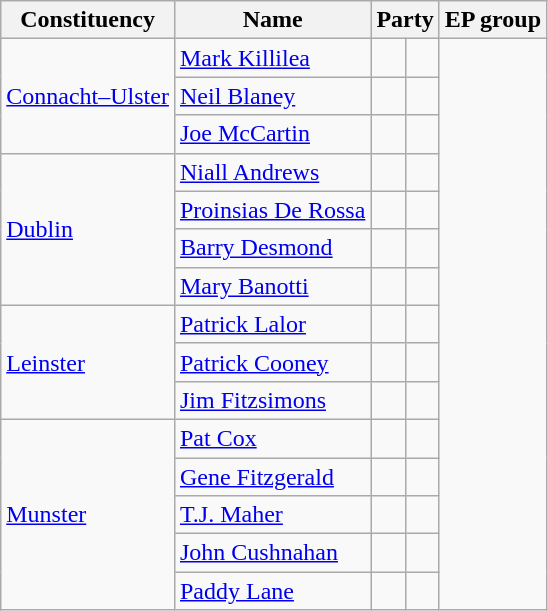<table class=wikitable>
<tr>
<th>Constituency</th>
<th>Name</th>
<th colspan=2>Party</th>
<th colspan=2>EP group</th>
</tr>
<tr>
<td rowspan=3><a href='#'>Connacht–Ulster</a></td>
<td><a href='#'>Mark Killilea</a></td>
<td></td>
<td></td>
</tr>
<tr>
<td><a href='#'>Neil Blaney</a></td>
<td></td>
<td></td>
</tr>
<tr>
<td><a href='#'>Joe McCartin</a></td>
<td></td>
<td></td>
</tr>
<tr>
<td rowspan=4><a href='#'>Dublin</a></td>
<td><a href='#'>Niall Andrews</a></td>
<td></td>
<td></td>
</tr>
<tr>
<td><a href='#'>Proinsias De Rossa</a></td>
<td></td>
<td></td>
</tr>
<tr>
<td><a href='#'>Barry Desmond</a></td>
<td></td>
<td></td>
</tr>
<tr>
<td><a href='#'>Mary Banotti</a></td>
<td></td>
<td></td>
</tr>
<tr>
<td rowspan=3><a href='#'>Leinster</a></td>
<td><a href='#'>Patrick Lalor</a></td>
<td></td>
<td></td>
</tr>
<tr>
<td><a href='#'>Patrick Cooney</a></td>
<td></td>
<td></td>
</tr>
<tr>
<td><a href='#'>Jim Fitzsimons</a></td>
<td></td>
<td></td>
</tr>
<tr>
<td rowspan=5><a href='#'>Munster</a></td>
<td><a href='#'>Pat Cox</a></td>
<td></td>
<td></td>
</tr>
<tr>
<td><a href='#'>Gene Fitzgerald</a></td>
<td></td>
<td></td>
</tr>
<tr>
<td><a href='#'>T.J. Maher</a></td>
<td></td>
<td></td>
</tr>
<tr>
<td><a href='#'>John Cushnahan</a></td>
<td></td>
<td></td>
</tr>
<tr>
<td><a href='#'>Paddy Lane</a></td>
<td></td>
<td></td>
</tr>
</table>
